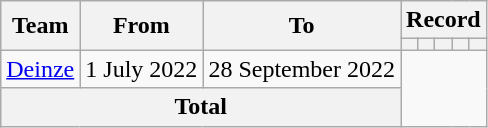<table class=wikitable style="text-align:center">
<tr>
<th rowspan=2>Team</th>
<th rowspan=2>From</th>
<th rowspan=2>To</th>
<th colspan=5>Record</th>
</tr>
<tr>
<th></th>
<th></th>
<th></th>
<th></th>
<th></th>
</tr>
<tr>
<td align=left><a href='#'>Deinze</a></td>
<td align=left>1 July 2022</td>
<td align=left>28 September 2022<br></td>
</tr>
<tr>
<th colspan=3>Total<br></th>
</tr>
</table>
